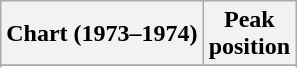<table class="wikitable sortable plainrowheaders" style="text-align:center">
<tr>
<th scope="col">Chart (1973–1974)</th>
<th scope="col">Peak<br> position</th>
</tr>
<tr>
</tr>
<tr>
</tr>
</table>
